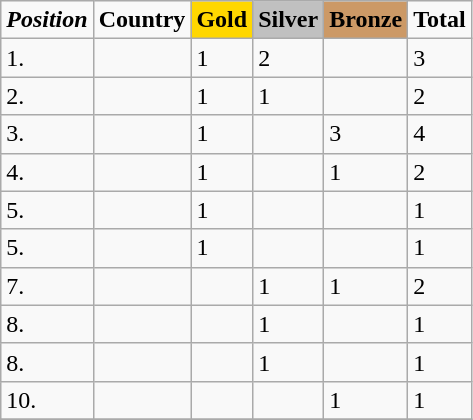<table class="wikitable">
<tr>
<td><strong><em>Position</em></strong></td>
<td><strong>Country</strong></td>
<td style="text-align: center; background: gold"><strong>Gold</strong></td>
<td style="text-align: center; background: silver"><strong>Silver</strong></td>
<td style="text-align: center; background: #CC9966"><strong>Bronze</strong></td>
<td><strong>Total</strong></td>
</tr>
<tr>
<td>1.</td>
<td></td>
<td>1</td>
<td>2</td>
<td></td>
<td>3</td>
</tr>
<tr>
<td>2.</td>
<td></td>
<td>1</td>
<td>1</td>
<td></td>
<td>2</td>
</tr>
<tr>
<td>3.</td>
<td></td>
<td>1</td>
<td></td>
<td>3</td>
<td>4</td>
</tr>
<tr>
<td>4.</td>
<td></td>
<td>1</td>
<td></td>
<td>1</td>
<td>2</td>
</tr>
<tr>
<td>5.</td>
<td></td>
<td>1</td>
<td></td>
<td></td>
<td>1</td>
</tr>
<tr>
<td>5.</td>
<td></td>
<td>1</td>
<td></td>
<td></td>
<td>1</td>
</tr>
<tr>
<td>7.</td>
<td></td>
<td></td>
<td>1</td>
<td>1</td>
<td>2</td>
</tr>
<tr>
<td>8.</td>
<td></td>
<td></td>
<td>1</td>
<td></td>
<td>1</td>
</tr>
<tr>
<td>8.</td>
<td></td>
<td></td>
<td>1</td>
<td></td>
<td>1</td>
</tr>
<tr>
<td>10.</td>
<td></td>
<td></td>
<td></td>
<td>1</td>
<td>1</td>
</tr>
<tr>
</tr>
</table>
